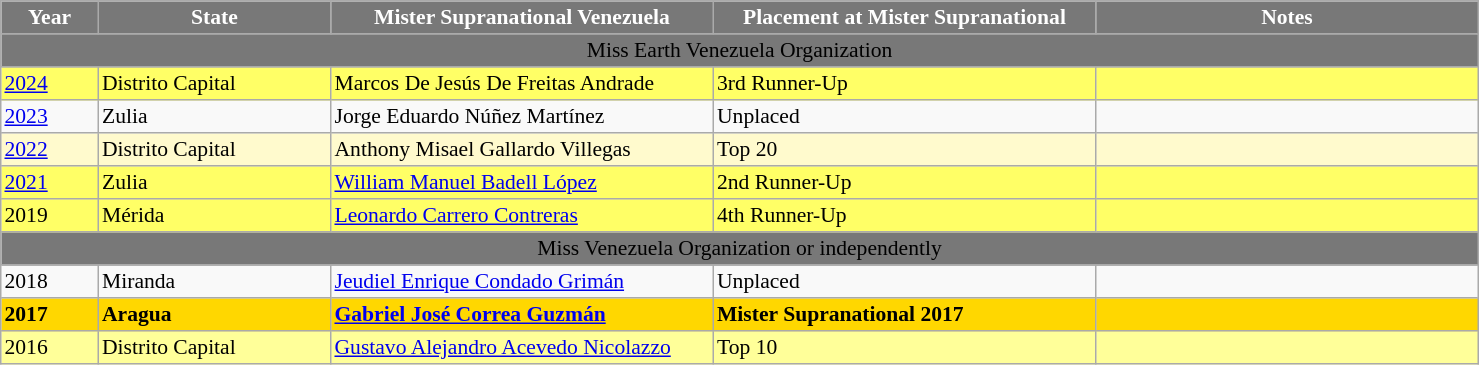<table class="sortable" border="5" cellpadding="2" cellspacing="0" align=" 0 1em 0 0" style="background: #f9f9f9; border: 1px #aaa solid; border-collapse: collapse; font-size: 90%">
<tr>
<th width="60" style="background-color:#787878;color:#FFFFFF;">Year</th>
<th width="150" style="background-color:#787878;color:#FFFFFF;">State</th>
<th width="250" style="background-color:#787878;color:#FFFFFF;"><span>Mister Supranational Venezuela</span></th>
<th width="250" style="background-color:#787878;color:#FFFFFF;">Placement at <span>Mister Supranational</span></th>
<th width="250" style="background-color:#787878;color:#FFFFFF;">Notes</th>
</tr>
<tr bgcolor="#787878" align="center">
<td colspan="5"><span>Miss Earth Venezuela Organization</span></td>
</tr>
<tr style="background-color:#FFFF66;">
<td><a href='#'>2024</a></td>
<td>Distrito Capital</td>
<td>Marcos De Jesús De Freitas Andrade</td>
<td>3rd Runner-Up</td>
<td></td>
</tr>
<tr>
<td><a href='#'>2023</a></td>
<td align="left">Zulia</td>
<td>Jorge Eduardo Núñez Martínez</td>
<td>Unplaced</td>
<td></td>
</tr>
<tr style="background-color:#FFFACD;">
<td><a href='#'>2022</a></td>
<td align="left">Distrito Capital</td>
<td>Anthony Misael Gallardo Villegas</td>
<td>Top 20</td>
<td></td>
</tr>
<tr style="background-color:#FFFF66;">
<td><a href='#'>2021</a></td>
<td align="left">Zulia</td>
<td><a href='#'>William Manuel Badell López</a></td>
<td>2nd Runner-Up</td>
<td></td>
</tr>
<tr style="background-color:#FFFF66;">
<td>2019</td>
<td align="left">Mérida</td>
<td><a href='#'>Leonardo Carrero Contreras</a></td>
<td>4th Runner-Up</td>
<td></td>
</tr>
<tr bgcolor="#787878" align="center">
<td colspan="5"><span>Miss Venezuela Organization or independently</span></td>
</tr>
<tr>
<td>2018</td>
<td align="left">Miranda</td>
<td><a href='#'>Jeudiel Enrique Condado Grimán</a></td>
<td>Unplaced</td>
<td></td>
</tr>
<tr style="background-color:gold; font-weight: bold ">
<td><strong>2017</strong></td>
<td align="left"><strong>Aragua</strong></td>
<td><a href='#'><strong>Gabriel José Correa Guzmán</strong></a></td>
<td><strong>Mister Supranational 2017</strong></td>
<td></td>
</tr>
<tr style="background-color:#FFFF99;">
<td>2016</td>
<td align="left">Distrito Capital</td>
<td><a href='#'>Gustavo Alejandro Acevedo Nicolazzo</a></td>
<td>Top 10</td>
<td></td>
</tr>
</table>
